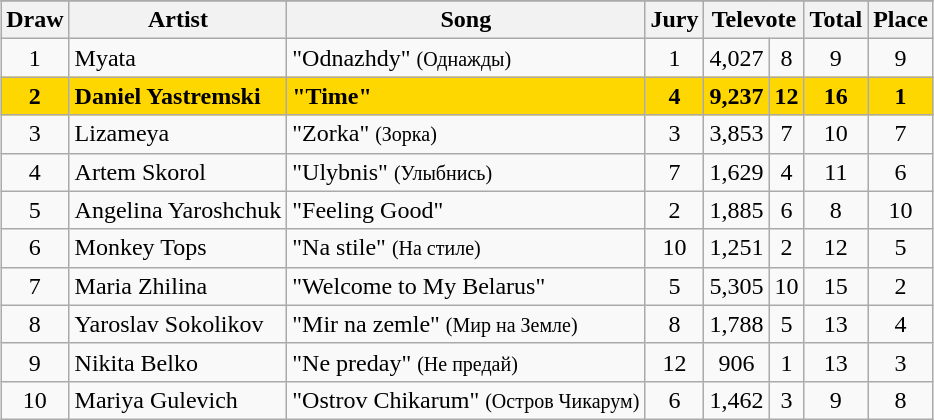<table class="sortable wikitable" style="margin: 1em auto 1em auto; text-align:center">
<tr>
</tr>
<tr>
<th>Draw</th>
<th>Artist</th>
<th>Song</th>
<th>Jury</th>
<th colspan=2>Televote</th>
<th>Total</th>
<th>Place</th>
</tr>
<tr>
<td>1</td>
<td align=left>Myata</td>
<td align=left>"Odnazhdy" <small>(Однажды)</small></td>
<td>1</td>
<td>4,027</td>
<td>8</td>
<td>9</td>
<td>9</td>
</tr>
<tr style="font-weight:bold; background:gold;">
<td>2</td>
<td align=left>Daniel Yastremski</td>
<td align=left>"Time"</td>
<td>4</td>
<td>9,237</td>
<td>12</td>
<td>16</td>
<td>1</td>
</tr>
<tr>
<td>3</td>
<td align=left>Lizameya</td>
<td align=left>"Zorka" <small>(Зорка)</small></td>
<td>3</td>
<td>3,853</td>
<td>7</td>
<td>10</td>
<td>7</td>
</tr>
<tr>
<td>4</td>
<td align=left>Artem Skorol</td>
<td align=left>"Ulybnis" <small>(Улыбнись)</small></td>
<td>7</td>
<td>1,629</td>
<td>4</td>
<td>11</td>
<td>6</td>
</tr>
<tr>
<td>5</td>
<td align=left>Angelina Yaroshchuk</td>
<td align=left>"Feeling Good"</td>
<td>2</td>
<td>1,885</td>
<td>6</td>
<td>8</td>
<td>10</td>
</tr>
<tr>
<td>6</td>
<td align=left>Monkey Tops</td>
<td align=left>"Na stile" <small>(На стиле)</small></td>
<td>10</td>
<td>1,251</td>
<td>2</td>
<td>12</td>
<td>5</td>
</tr>
<tr>
<td>7</td>
<td align=left>Maria Zhilina</td>
<td align=left>"Welcome to My Belarus"</td>
<td>5</td>
<td>5,305</td>
<td>10</td>
<td>15</td>
<td>2</td>
</tr>
<tr>
<td>8</td>
<td align=left>Yaroslav Sokolikov</td>
<td align=left>"Mir na zemle" <small>(Мир на Земле)</small></td>
<td>8</td>
<td>1,788</td>
<td>5</td>
<td>13</td>
<td>4</td>
</tr>
<tr>
<td>9</td>
<td align=left>Nikita Belko</td>
<td align=left>"Ne preday" <small>(Не предай)</small></td>
<td>12</td>
<td>906</td>
<td>1</td>
<td>13</td>
<td>3</td>
</tr>
<tr>
<td>10</td>
<td align=left>Mariya Gulevich</td>
<td align=left>"Ostrov Chikarum" <small>(Остров Чикарум)</small></td>
<td>6</td>
<td>1,462</td>
<td>3</td>
<td>9</td>
<td>8</td>
</tr>
</table>
